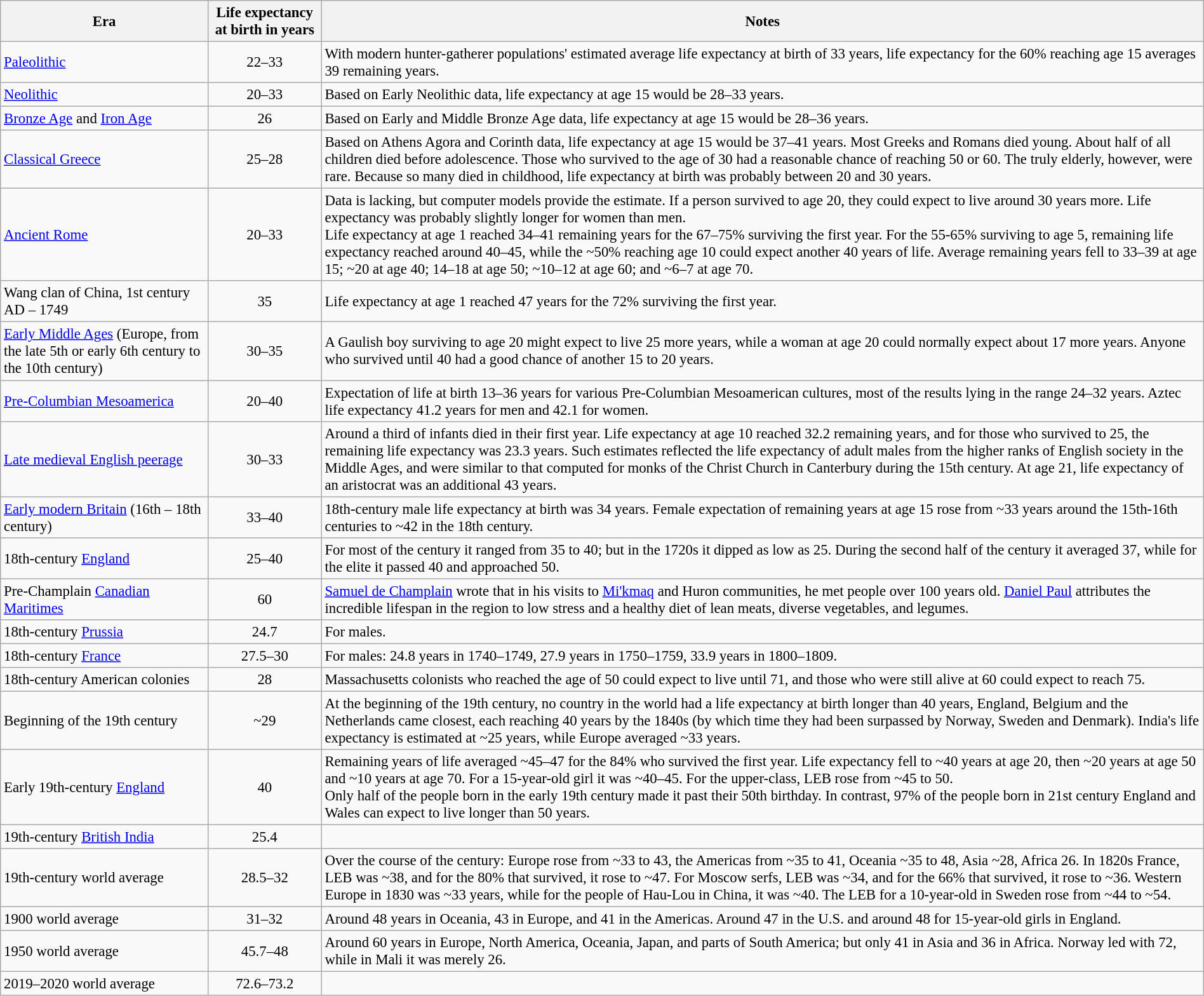<table class="wikitable sortable" style="margin-left: auto; margin-right: auto; border: none; font-size:95%">
<tr>
<th>Era</th>
<th>Life expectancy at birth in years</th>
<th>Notes</th>
</tr>
<tr>
<td><a href='#'>Paleolithic</a></td>
<td style="text-align:center;">22–33</td>
<td>With modern hunter-gatherer populations' estimated average life expectancy at birth of 33 years, life expectancy for the 60% reaching age 15 averages 39 remaining years.</td>
</tr>
<tr>
<td><a href='#'>Neolithic</a></td>
<td style="text-align:center;">20–33</td>
<td>Based on Early Neolithic data, life expectancy at age 15 would be 28–33 years.</td>
</tr>
<tr>
<td><a href='#'>Bronze Age</a> and <a href='#'>Iron Age</a></td>
<td style="text-align:center;">26</td>
<td>Based on Early and Middle Bronze Age data, life expectancy at age 15 would be 28–36 years.</td>
</tr>
<tr>
<td><a href='#'>Classical Greece</a></td>
<td style="text-align:center;">25–28</td>
<td>Based on Athens Agora and Corinth data, life expectancy at age 15 would be 37–41 years. Most Greeks and Romans died young. About half of all children died before adolescence. Those who survived to the age of 30 had a reasonable chance of reaching 50 or 60. The truly elderly, however, were rare. Because so many died in childhood, life expectancy at birth was probably between 20 and 30 years.</td>
</tr>
<tr>
<td><a href='#'>Ancient Rome</a></td>
<td style="text-align:center;">20–33<br></td>
<td>Data is lacking, but computer models provide the estimate. If a person survived to age 20, they could expect to live around 30 years more. Life expectancy was probably slightly longer for women than men.<br>Life expectancy at age 1 reached 34–41 remaining years for the 67–75% surviving the first year. For the 55-65% surviving to age 5, remaining life expectancy reached around 40–45, while the ~50% reaching age 10 could expect another 40 years of life. Average remaining years fell to 33–39 at age 15; ~20 at age 40; 14–18 at age 50; ~10–12 at age 60; and ~6–7 at age 70.</td>
</tr>
<tr>
<td>Wang clan of China, 1st century AD – 1749</td>
<td style="text-align:center;">35</td>
<td>Life expectancy at age 1 reached 47 years for the 72% surviving the first year.</td>
</tr>
<tr>
<td><a href='#'>Early Middle Ages</a> (Europe, from the late 5th or early 6th century to the 10th century)</td>
<td style="text-align:center;">30–35</td>
<td>A Gaulish boy surviving to age 20 might expect to live 25 more years, while a woman at age 20 could normally expect about 17 more years. Anyone who survived until 40 had a good chance of another 15 to 20 years.</td>
</tr>
<tr>
<td><a href='#'>Pre-Columbian Mesoamerica</a></td>
<td style="text-align:center;">20–40</td>
<td>Expectation of life at birth 13–36 years for various Pre-Columbian Mesoamerican cultures, most of the results lying in the range 24–32 years. Aztec life expectancy 41.2 years for men and 42.1 for women.</td>
</tr>
<tr>
<td><a href='#'>Late medieval English peerage</a></td>
<td style="text-align:center;">30–33</td>
<td>Around a third of infants died in their first year. Life expectancy at age 10 reached 32.2 remaining years, and for those who survived to 25, the remaining life expectancy was 23.3 years. Such estimates reflected the life expectancy of adult males from the higher ranks of English society in the Middle Ages, and were similar to that computed for monks of the Christ Church in Canterbury during the 15th century. At age 21, life expectancy of an aristocrat was an additional 43 years.</td>
</tr>
<tr>
<td><a href='#'>Early modern Britain</a> (16th – 18th century)</td>
<td style="text-align:center;">33–40</td>
<td>18th-century male life expectancy at birth was 34 years. Female expectation of remaining years at age 15 rose from ~33 years around the 15th-16th centuries to ~42 in the 18th century.</td>
</tr>
<tr>
<td>18th-century <a href='#'>England</a></td>
<td style="text-align:center;">25–40</td>
<td>For most of the century it ranged from 35 to 40; but in the 1720s it dipped as low as 25. During the second half of the century it averaged 37, while for the elite it passed 40 and approached 50.</td>
</tr>
<tr>
<td>Pre-Champlain <a href='#'>Canadian Maritimes</a></td>
<td style="text-align:center;">60</td>
<td><a href='#'>Samuel de Champlain</a> wrote that in his visits to <a href='#'>Mi'kmaq</a> and Huron communities, he met people over 100 years old. <a href='#'>Daniel Paul</a> attributes the incredible lifespan in the region to low stress and a healthy diet of lean meats, diverse vegetables, and legumes.</td>
</tr>
<tr>
<td>18th-century <a href='#'>Prussia</a></td>
<td style="text-align:center;">24.7</td>
<td>For males.</td>
</tr>
<tr>
<td>18th-century <a href='#'>France</a></td>
<td style="text-align:center;">27.5–30</td>
<td>For males: 24.8 years in 1740–1749, 27.9 years in 1750–1759, 33.9 years in 1800–1809.</td>
</tr>
<tr>
<td>18th-century American colonies</td>
<td style="text-align:center;">28</td>
<td>Massachusetts colonists who reached the age of 50 could expect to live until 71, and those who were still alive at 60 could expect to reach 75.</td>
</tr>
<tr>
<td>Beginning of the 19th century</td>
<td style="text-align:center;">~29</td>
<td>At the beginning of the 19th century, no country in the world had a life expectancy at birth longer than 40 years, England, Belgium and the Netherlands came closest, each reaching 40 years by the 1840s (by which time they had been surpassed by Norway, Sweden and Denmark). India's life expectancy is estimated at ~25 years, while Europe averaged ~33 years.</td>
</tr>
<tr>
<td>Early 19th-century <a href='#'>England</a></td>
<td style="text-align:center;">40</td>
<td>Remaining years of life averaged ~45–47 for the 84% who survived the first year. Life expectancy fell to ~40 years at age 20, then ~20 years at age 50 and ~10 years at age 70. For a 15-year-old girl it was ~40–45. For the upper-class, LEB rose from ~45 to 50.<br>Only half of the people born in the early 19th century made it past their 50th birthday. In contrast, 97% of the people born in 21st century England and Wales can expect to live longer than 50 years.</td>
</tr>
<tr>
<td>19th-century <a href='#'>British India</a></td>
<td style="text-align:center;">25.4</td>
<td></td>
</tr>
<tr>
<td>19th-century world average</td>
<td style="text-align:center;">28.5–32</td>
<td>Over the course of the century: Europe rose from ~33 to 43, the Americas from ~35 to 41, Oceania ~35 to 48, Asia ~28, Africa 26. In 1820s France, LEB was ~38, and for the 80% that survived, it rose to ~47. For Moscow serfs, LEB was ~34, and for the 66% that survived, it rose to ~36. Western Europe in 1830 was ~33 years, while for the people of Hau-Lou in China, it was ~40. The LEB for a 10-year-old in Sweden rose from ~44 to ~54.</td>
</tr>
<tr>
<td>1900 world average</td>
<td style="text-align:center;">31–32</td>
<td>Around 48 years in Oceania, 43 in Europe, and 41 in the Americas. Around 47 in the U.S. and around 48 for 15-year-old girls in England.</td>
</tr>
<tr>
<td>1950 world average</td>
<td style="text-align:center;">45.7–48</td>
<td>Around 60 years in Europe, North America, Oceania, Japan, and parts of South America; but only 41 in Asia and 36 in Africa. Norway led with 72, while in Mali it was merely 26.</td>
</tr>
<tr>
<td>2019–2020 world average</td>
<td style="text-align:center;">72.6–73.2 <br></td>
<td></td>
</tr>
</table>
